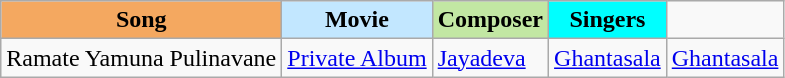<table class="wikitable sortable">
<tr>
<th style="background:#f4a860">Song</th>
<th style="background:#c2e7ff">Movie</th>
<th style="background:#c2e7a3">Composer</th>
<th style="background:#00ffff">Singers</th>
</tr>
<tr>
<td>Ramate Yamuna Pulinavane</td>
<td><a href='#'>Private Album</a></td>
<td><a href='#'>Jayadeva</a></td>
<td><a href='#'>Ghantasala</a></td>
<td><a href='#'>Ghantasala</a></td>
</tr>
</table>
